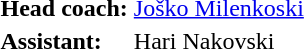<table>
<tr>
<td><strong>Head coach:</strong></td>
<td><a href='#'>Joško Milenkoski</a></td>
</tr>
<tr>
<td><strong>Assistant:</strong></td>
<td>Hari Nakovski</td>
</tr>
</table>
